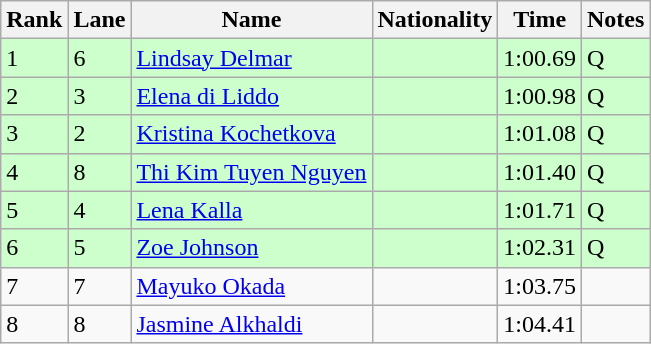<table class="wikitable">
<tr>
<th>Rank</th>
<th>Lane</th>
<th>Name</th>
<th>Nationality</th>
<th>Time</th>
<th>Notes</th>
</tr>
<tr bgcolor=ccffcc>
<td>1</td>
<td>6</td>
<td><a href='#'>Lindsay Delmar</a></td>
<td></td>
<td>1:00.69</td>
<td>Q</td>
</tr>
<tr bgcolor=ccffcc>
<td>2</td>
<td>3</td>
<td><a href='#'>Elena di Liddo</a></td>
<td></td>
<td>1:00.98</td>
<td>Q</td>
</tr>
<tr bgcolor=ccffcc>
<td>3</td>
<td>2</td>
<td><a href='#'>Kristina Kochetkova</a></td>
<td></td>
<td>1:01.08</td>
<td>Q</td>
</tr>
<tr bgcolor=ccffcc>
<td>4</td>
<td>8</td>
<td><a href='#'>Thi Kim Tuyen Nguyen</a></td>
<td></td>
<td>1:01.40</td>
<td>Q</td>
</tr>
<tr bgcolor=ccffcc>
<td>5</td>
<td>4</td>
<td><a href='#'>Lena Kalla</a></td>
<td></td>
<td>1:01.71</td>
<td>Q</td>
</tr>
<tr bgcolor=ccffcc>
<td>6</td>
<td>5</td>
<td><a href='#'>Zoe Johnson</a></td>
<td></td>
<td>1:02.31</td>
<td>Q</td>
</tr>
<tr>
<td>7</td>
<td>7</td>
<td><a href='#'>Mayuko Okada</a></td>
<td></td>
<td>1:03.75</td>
<td></td>
</tr>
<tr>
<td>8</td>
<td>8</td>
<td><a href='#'>Jasmine Alkhaldi</a></td>
<td></td>
<td>1:04.41</td>
<td></td>
</tr>
</table>
